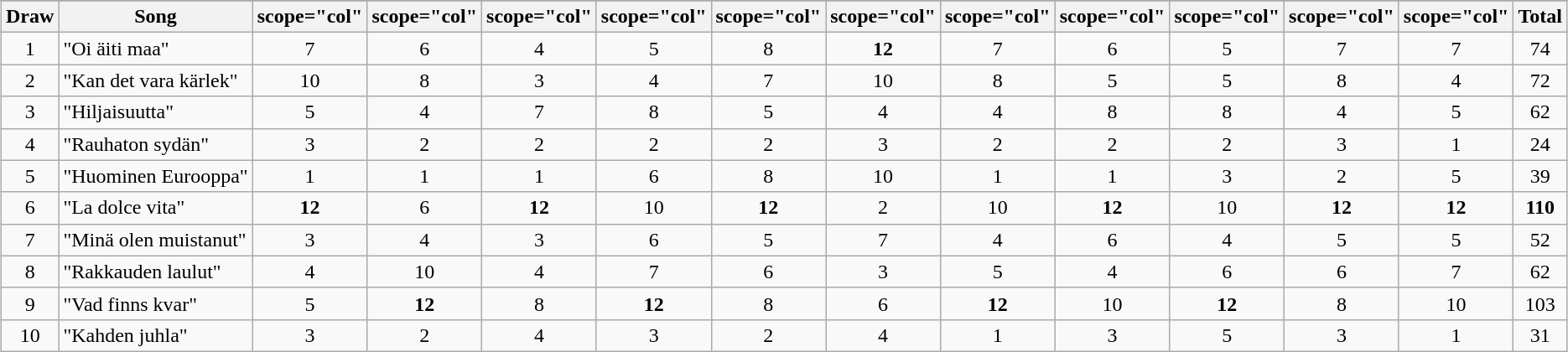<table class="wikitable plainrowheaders" style="margin: 1em auto 1em auto; text-align:center;">
<tr>
</tr>
<tr>
<th scope="col">Draw</th>
<th scope="col">Song</th>
<th>scope="col" </th>
<th>scope="col" </th>
<th>scope="col" </th>
<th>scope="col" </th>
<th>scope="col" </th>
<th>scope="col" </th>
<th>scope="col" </th>
<th>scope="col" </th>
<th>scope="col" </th>
<th>scope="col" </th>
<th>scope="col" </th>
<th scope="col">Total</th>
</tr>
<tr>
<td>1</td>
<td align="left">"Oi äiti maa"</td>
<td>7</td>
<td>6</td>
<td>4</td>
<td>5</td>
<td>8</td>
<td><strong>12</strong></td>
<td>7</td>
<td>6</td>
<td>5</td>
<td>7</td>
<td>7</td>
<td>74</td>
</tr>
<tr>
<td>2</td>
<td align="left">"Kan det vara kärlek"</td>
<td>10</td>
<td>8</td>
<td>3</td>
<td>4</td>
<td>7</td>
<td>10</td>
<td>8</td>
<td>5</td>
<td>5</td>
<td>8</td>
<td>4</td>
<td>72</td>
</tr>
<tr>
<td>3</td>
<td align="left">"Hiljaisuutta"</td>
<td>5</td>
<td>4</td>
<td>7</td>
<td>8</td>
<td>5</td>
<td>4</td>
<td>4</td>
<td>8</td>
<td>8</td>
<td>4</td>
<td>5</td>
<td>62</td>
</tr>
<tr>
<td>4</td>
<td align="left">"Rauhaton sydän"</td>
<td>3</td>
<td>2</td>
<td>2</td>
<td>2</td>
<td>2</td>
<td>3</td>
<td>2</td>
<td>2</td>
<td>2</td>
<td>3</td>
<td>1</td>
<td>24</td>
</tr>
<tr>
<td>5</td>
<td align="left">"Huominen Eurooppa"</td>
<td>1</td>
<td>1</td>
<td>1</td>
<td>6</td>
<td>8</td>
<td>10</td>
<td>1</td>
<td>1</td>
<td>3</td>
<td>2</td>
<td>5</td>
<td>39</td>
</tr>
<tr>
<td>6</td>
<td align="left">"La dolce vita"</td>
<td><strong>12</strong></td>
<td>6</td>
<td><strong>12</strong></td>
<td>10</td>
<td><strong>12</strong></td>
<td>2</td>
<td>10</td>
<td><strong>12</strong></td>
<td>10</td>
<td><strong>12</strong></td>
<td><strong>12</strong></td>
<td><strong>110</strong></td>
</tr>
<tr>
<td>7</td>
<td align="left">"Minä olen muistanut"</td>
<td>3</td>
<td>4</td>
<td>3</td>
<td>6</td>
<td>5</td>
<td>7</td>
<td>4</td>
<td>6</td>
<td>4</td>
<td>5</td>
<td>5</td>
<td>52</td>
</tr>
<tr>
<td>8</td>
<td align="left">"Rakkauden laulut"</td>
<td>4</td>
<td>10</td>
<td>4</td>
<td>7</td>
<td>6</td>
<td>3</td>
<td>5</td>
<td>4</td>
<td>6</td>
<td>6</td>
<td>7</td>
<td>62</td>
</tr>
<tr>
<td>9</td>
<td align="left">"Vad finns kvar"</td>
<td>5</td>
<td><strong>12</strong></td>
<td>8</td>
<td><strong>12</strong></td>
<td>8</td>
<td>6</td>
<td><strong>12</strong></td>
<td>10</td>
<td><strong>12</strong></td>
<td>8</td>
<td>10</td>
<td>103</td>
</tr>
<tr>
<td>10</td>
<td align="left">"Kahden juhla"</td>
<td>3</td>
<td>2</td>
<td>4</td>
<td>3</td>
<td>2</td>
<td>4</td>
<td>1</td>
<td>3</td>
<td>5</td>
<td>3</td>
<td>1</td>
<td>31</td>
</tr>
</table>
